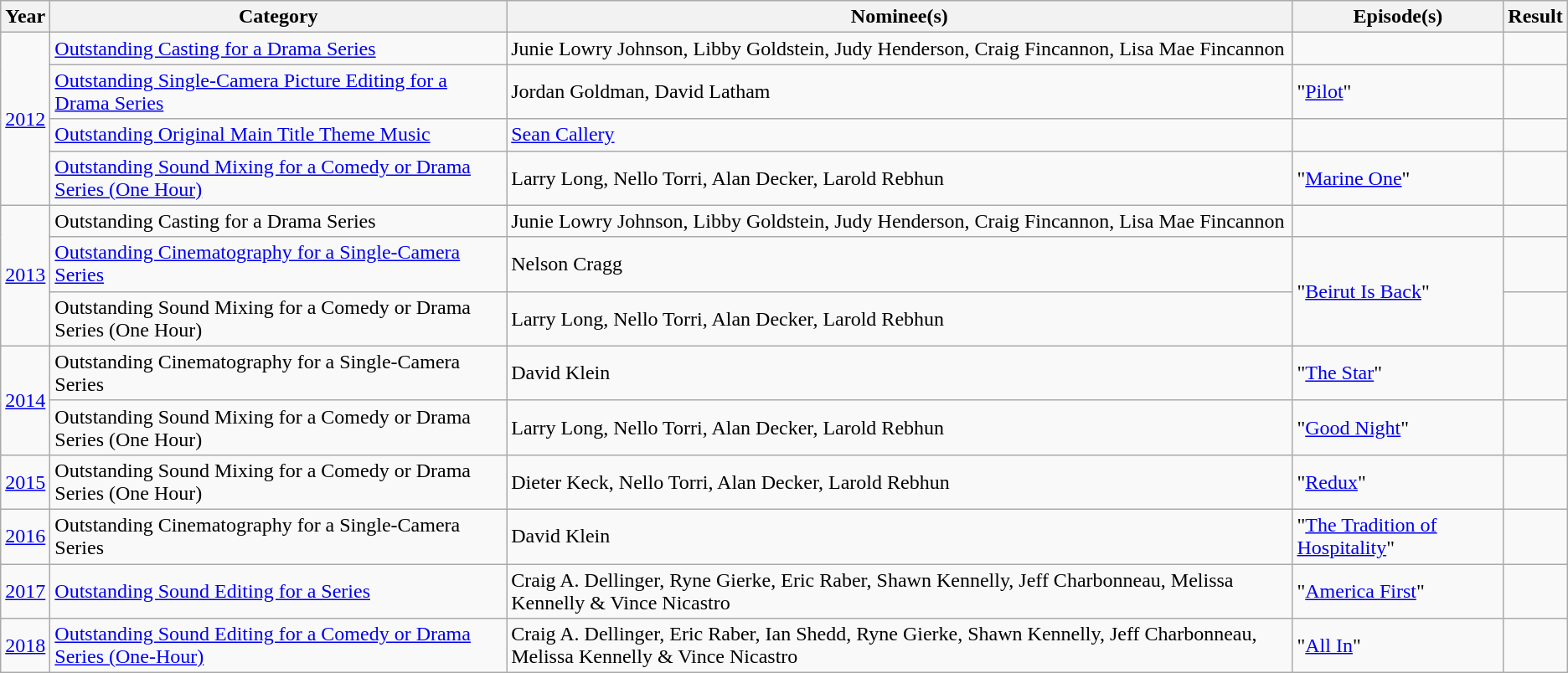<table class="wikitable">
<tr>
<th>Year</th>
<th>Category</th>
<th>Nominee(s)</th>
<th>Episode(s)</th>
<th>Result</th>
</tr>
<tr>
<td rowspan="4"><a href='#'>2012</a></td>
<td><a href='#'>Outstanding Casting for a Drama Series</a></td>
<td>Junie Lowry Johnson, Libby Goldstein, Judy Henderson, Craig Fincannon, Lisa Mae Fincannon</td>
<td></td>
<td></td>
</tr>
<tr>
<td><a href='#'>Outstanding Single-Camera Picture Editing for a Drama Series</a></td>
<td>Jordan Goldman, David Latham</td>
<td>"<a href='#'>Pilot</a>"</td>
<td></td>
</tr>
<tr>
<td><a href='#'>Outstanding Original Main Title Theme Music</a></td>
<td><a href='#'>Sean Callery</a></td>
<td></td>
<td></td>
</tr>
<tr>
<td><a href='#'>Outstanding Sound Mixing for a Comedy or Drama Series (One Hour)</a></td>
<td>Larry Long, Nello Torri, Alan Decker, Larold Rebhun</td>
<td>"<a href='#'>Marine One</a>"</td>
<td></td>
</tr>
<tr>
<td rowspan="3"><a href='#'>2013</a></td>
<td>Outstanding Casting for a Drama Series</td>
<td>Junie Lowry Johnson, Libby Goldstein, Judy Henderson, Craig Fincannon, Lisa Mae Fincannon</td>
<td></td>
<td></td>
</tr>
<tr>
<td><a href='#'>Outstanding Cinematography for a Single-Camera Series</a></td>
<td>Nelson Cragg</td>
<td rowspan=2>"<a href='#'>Beirut Is Back</a>"</td>
<td></td>
</tr>
<tr>
<td>Outstanding Sound Mixing for a Comedy or Drama Series (One Hour)</td>
<td>Larry Long, Nello Torri, Alan Decker, Larold Rebhun</td>
<td></td>
</tr>
<tr>
<td rowspan="2"><a href='#'>2014</a></td>
<td>Outstanding Cinematography for a Single-Camera Series</td>
<td>David Klein</td>
<td>"<a href='#'>The Star</a>"</td>
<td></td>
</tr>
<tr>
<td>Outstanding Sound Mixing for a Comedy or Drama Series (One Hour)</td>
<td>Larry Long, Nello Torri, Alan Decker, Larold Rebhun</td>
<td>"<a href='#'>Good Night</a>"</td>
<td></td>
</tr>
<tr>
<td><a href='#'>2015</a></td>
<td>Outstanding Sound Mixing for a Comedy or Drama Series (One Hour)</td>
<td>Dieter Keck, Nello Torri, Alan Decker, Larold Rebhun</td>
<td>"<a href='#'>Redux</a>"</td>
<td></td>
</tr>
<tr>
<td><a href='#'>2016</a></td>
<td>Outstanding Cinematography for a Single-Camera Series</td>
<td>David Klein</td>
<td>"<a href='#'>The Tradition of Hospitality</a>"</td>
<td></td>
</tr>
<tr>
<td><a href='#'>2017</a></td>
<td><a href='#'>Outstanding Sound Editing for a Series</a></td>
<td>Craig A. Dellinger, Ryne Gierke, Eric Raber, Shawn Kennelly, Jeff Charbonneau, Melissa Kennelly & Vince Nicastro</td>
<td>"<a href='#'>America First</a>"</td>
<td></td>
</tr>
<tr>
<td><a href='#'>2018</a></td>
<td><a href='#'>Outstanding Sound Editing for a Comedy or Drama Series (One-Hour)</a></td>
<td>Craig A. Dellinger, Eric Raber, Ian Shedd, Ryne Gierke, Shawn Kennelly, Jeff Charbonneau, Melissa Kennelly & Vince Nicastro</td>
<td>"<a href='#'>All In</a>"</td>
<td></td>
</tr>
</table>
